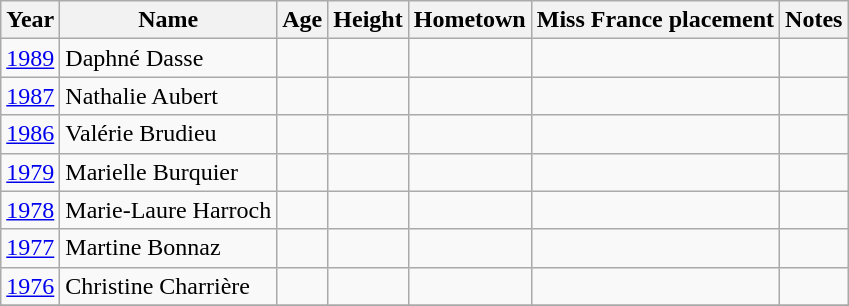<table class="wikitable sortable">
<tr>
<th>Year</th>
<th>Name</th>
<th>Age</th>
<th>Height</th>
<th>Hometown</th>
<th>Miss France placement</th>
<th>Notes</th>
</tr>
<tr>
<td><a href='#'>1989</a></td>
<td>Daphné Dasse</td>
<td></td>
<td></td>
<td></td>
<td></td>
<td></td>
</tr>
<tr>
<td><a href='#'>1987</a></td>
<td>Nathalie Aubert</td>
<td></td>
<td></td>
<td></td>
<td></td>
<td></td>
</tr>
<tr>
<td><a href='#'>1986</a></td>
<td>Valérie Brudieu</td>
<td></td>
<td></td>
<td></td>
<td></td>
<td></td>
</tr>
<tr>
<td><a href='#'>1979</a></td>
<td>Marielle Burquier</td>
<td></td>
<td></td>
<td></td>
<td></td>
<td></td>
</tr>
<tr>
<td><a href='#'>1978</a></td>
<td>Marie-Laure Harroch</td>
<td></td>
<td></td>
<td></td>
<td></td>
<td></td>
</tr>
<tr>
<td><a href='#'>1977</a></td>
<td>Martine Bonnaz</td>
<td></td>
<td></td>
<td></td>
<td></td>
<td></td>
</tr>
<tr>
<td><a href='#'>1976</a></td>
<td>Christine Charrière</td>
<td></td>
<td></td>
<td></td>
<td></td>
<td></td>
</tr>
<tr>
</tr>
</table>
